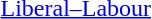<table>
<tr>
<td colspan=2></td>
<td colspan=2></td>
<td colspan=2></td>
<td> <a href='#'>Liberal–Labour</a></td>
</tr>
<tr>
<td colspan=3></td>
<td colspan=3></td>
<td colspan=3></td>
</tr>
</table>
